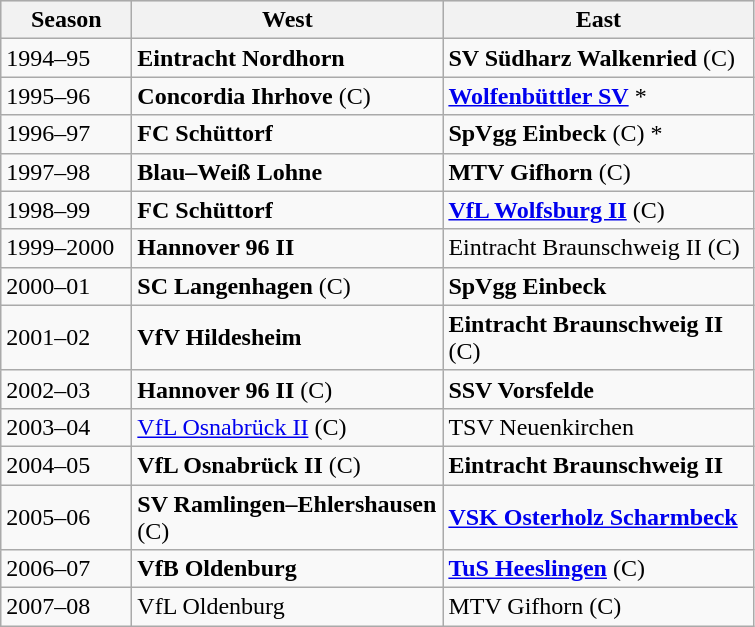<table class="wikitable">
<tr align="center" bgcolor="#dfdfdf">
<th width="80">Season</th>
<th width="200">West</th>
<th width="200">East</th>
</tr>
<tr>
<td>1994–95</td>
<td><strong>Eintracht Nordhorn</strong></td>
<td><strong>SV Südharz Walkenried</strong> (C)</td>
</tr>
<tr>
<td>1995–96</td>
<td><strong>Concordia Ihrhove</strong> (C)</td>
<td><strong><a href='#'>Wolfenbüttler SV</a></strong> *</td>
</tr>
<tr>
<td>1996–97</td>
<td><strong>FC Schüttorf</strong></td>
<td><strong>SpVgg Einbeck</strong> (C) *</td>
</tr>
<tr>
<td>1997–98</td>
<td><strong>Blau–Weiß Lohne</strong></td>
<td><strong>MTV Gifhorn</strong> (C)</td>
</tr>
<tr>
<td>1998–99</td>
<td><strong>FC Schüttorf</strong></td>
<td><strong><a href='#'>VfL Wolfsburg II</a></strong> (C)</td>
</tr>
<tr>
<td>1999–2000</td>
<td><strong>Hannover 96 II</strong></td>
<td>Eintracht Braunschweig II (C)</td>
</tr>
<tr>
<td>2000–01</td>
<td><strong>SC Langenhagen</strong> (C)</td>
<td><strong>SpVgg Einbeck</strong></td>
</tr>
<tr>
<td>2001–02</td>
<td><strong>VfV Hildesheim</strong></td>
<td><strong>Eintracht Braunschweig II</strong> (C)</td>
</tr>
<tr>
<td>2002–03</td>
<td><strong>Hannover 96 II</strong> (C)</td>
<td><strong>SSV Vorsfelde</strong></td>
</tr>
<tr>
<td>2003–04</td>
<td><a href='#'>VfL Osnabrück II</a> (C)</td>
<td>TSV Neuenkirchen</td>
</tr>
<tr>
<td>2004–05</td>
<td><strong>VfL Osnabrück II</strong> (C)</td>
<td><strong>Eintracht Braunschweig II</strong></td>
</tr>
<tr>
<td>2005–06</td>
<td><strong>SV Ramlingen–Ehlershausen</strong> (C)</td>
<td><strong><a href='#'>VSK Osterholz Scharmbeck</a></strong></td>
</tr>
<tr>
<td>2006–07</td>
<td><strong>VfB Oldenburg</strong></td>
<td><strong><a href='#'>TuS Heeslingen</a></strong> (C)</td>
</tr>
<tr>
<td>2007–08</td>
<td>VfL Oldenburg</td>
<td>MTV Gifhorn (C)</td>
</tr>
</table>
